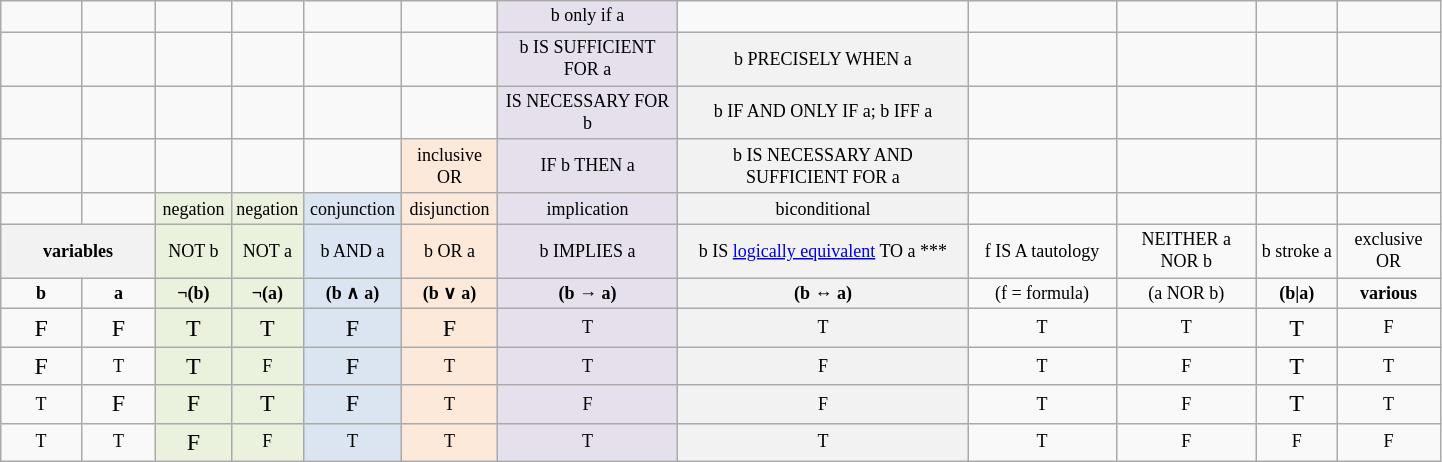<table class="wikitable">
<tr style="font-size:9pt" align="center" valign="bottom">
<td width="48" Height="12"></td>
<td width="43.5"></td>
<td width="45"></td>
<td width="42"></td>
<td width="60"></td>
<td width="57.75"></td>
<td style="background-color:#E5E0EC" width="114.75">b only if a</td>
<td width="187.5"></td>
<td width="93"></td>
<td width="87.75"></td>
<td width="48"></td>
<td width="63"></td>
</tr>
<tr style="font-size:9pt" align="center">
<td Height="12"></td>
<td></td>
<td></td>
<td></td>
<td></td>
<td></td>
<td style="background-color:#E5E0EC">b IS SUFFICIENT FOR a</td>
<td style="background-color:#F2F2F2">b PRECISELY WHEN a</td>
<td></td>
<td></td>
<td></td>
<td></td>
</tr>
<tr style="font-size:9pt" align="center">
<td Height="12"></td>
<td></td>
<td></td>
<td></td>
<td></td>
<td></td>
<td style="background-color:#E5E0EC"> IS NECESSARY FOR b</td>
<td style="background-color:#F2F2F2">b IF AND ONLY IF a;  b IFF a</td>
<td></td>
<td></td>
<td></td>
<td></td>
</tr>
<tr style="font-size:9pt" align="center">
<td Height="12"></td>
<td></td>
<td></td>
<td></td>
<td></td>
<td style="background-color:#FDE9D9">inclusive OR</td>
<td style="background-color:#E5E0EC">IF b THEN a</td>
<td style="background-color:#F2F2F2">b IS NECESSARY AND SUFFICIENT FOR a</td>
<td></td>
<td></td>
<td></td>
<td></td>
</tr>
<tr style="font-size:9pt" align="center">
<td Height="12"></td>
<td></td>
<td style="background-color:#EAF1DD">negation</td>
<td style="background-color:#EAF1DD">negation</td>
<td style="background-color:#DBE5F1">conjunction</td>
<td style="background-color:#FDE9D9">disjunction</td>
<td style="background-color:#E5E0EC">implication</td>
<td style="background-color:#F2F2F2">biconditional</td>
<td></td>
<td></td>
<td></td>
<td></td>
</tr>
<tr style="font-size:9pt" align="center">
<th Height="12" colspan="2">variables</th>
<td style="background-color:#EAF1DD">NOT b</td>
<td style="background-color:#EAF1DD">NOT a</td>
<td style="background-color:#DBE5F1">b AND a</td>
<td style="background-color:#FDE9D9">b OR a</td>
<td style="background-color:#E5E0EC">b IMPLIES a</td>
<td style="background-color:#F2F2F2">b IS <a href='#'>logically equivalent</a> TO a ***</td>
<td>f IS A tautology</td>
<td>NEITHER a NOR b</td>
<td>b stroke a</td>
<td>exclusive OR</td>
</tr>
<tr style="font-size:9pt" align="center">
<td style="font-weight:bold" Height="12">b</td>
<td style="font-weight:bold">a</td>
<td style="background-color:#EAF1DD;font-weight:bold">¬(b)</td>
<td style="background-color:#EAF1DD;font-weight:bold">¬(a)</td>
<td style="background-color:#DBE5F1;font-weight:bold">(b ∧ a)</td>
<td style="background-color:#FDE9D9;font-weight:bold">(b ∨ a)</td>
<td style="background-color:#E5E0EC;font-weight:bold">(b → a)</td>
<td style="background-color:#F2F2F2;font-weight:bold">(b ↔ a)</td>
<td>(f = formula)</td>
<td>(a NOR b)</td>
<td style="font-weight:bold">(b|a)</td>
<td style="font-weight:bold">various</td>
</tr>
<tr align="center">
<td Height="12">F</td>
<td>F</td>
<td style="background-color:#EAF1DD">T</td>
<td style="background-color:#EAF1DD">T</td>
<td style="background-color:#DBE5F1">F</td>
<td style="background-color:#FDE9D9">F</td>
<td style="background-color:#E5E0EC;font-size:9pt">T</td>
<td style="background-color:#F2F2F2;font-size:9pt">T</td>
<td style="font-size:9pt">T</td>
<td style="font-size:9pt">T</td>
<td>T</td>
<td style="font-size:9pt">F</td>
</tr>
<tr align="center">
<td Height="12">F</td>
<td style="font-size:9pt">T</td>
<td style="background-color:#EAF1DD">T</td>
<td style="background-color:#EAF1DD;font-size:9pt">F</td>
<td style="background-color:#DBE5F1">F</td>
<td style="background-color:#FDE9D9;font-size:9pt">T</td>
<td style="background-color:#E5E0EC;font-size:9pt">T</td>
<td style="background-color:#F2F2F2;font-size:9pt">F</td>
<td style="font-size:9pt">T</td>
<td style="font-size:9pt">F</td>
<td>T</td>
<td style="font-size:9pt">T</td>
</tr>
<tr align="center">
<td style="font-size:9pt" Height="12">T</td>
<td>F</td>
<td style="background-color:#EAF1DD">F</td>
<td style="background-color:#EAF1DD">T</td>
<td style="background-color:#DBE5F1">F</td>
<td style="background-color:#FDE9D9;font-size:9pt">T</td>
<td style="background-color:#E5E0EC;font-size:9pt">F</td>
<td style="background-color:#F2F2F2;font-size:9pt">F</td>
<td style="font-size:9pt">T</td>
<td style="font-size:9pt">F</td>
<td>T</td>
<td style="font-size:9pt">T</td>
</tr>
<tr align="center">
<td style="font-size:9pt" Height="12">T</td>
<td style="font-size:9pt">T</td>
<td style="background-color:#EAF1DD">F</td>
<td style="background-color:#EAF1DD;font-size:9pt">F</td>
<td style="background-color:#DBE5F1;font-size:9pt">T</td>
<td style="background-color:#FDE9D9;font-size:9pt">T</td>
<td style="background-color:#E5E0EC;font-size:9pt">T</td>
<td style="background-color:#F2F2F2;font-size:9pt">T</td>
<td style="font-size:9pt">T</td>
<td style="font-size:9pt">F</td>
<td style="font-size:9pt">F</td>
<td style="font-size:9pt">F</td>
</tr>
</table>
